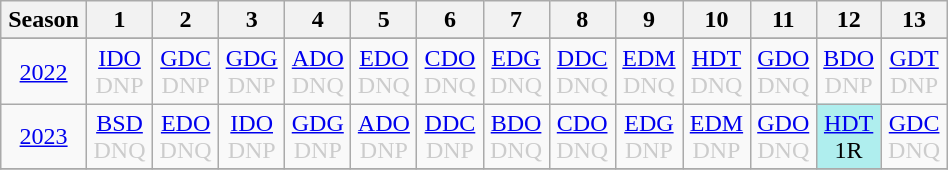<table class="wikitable" style="width:50%; margin:0">
<tr>
<th>Season</th>
<th>1</th>
<th>2</th>
<th>3</th>
<th>4</th>
<th>5</th>
<th>6</th>
<th>7</th>
<th>8</th>
<th>9</th>
<th>10</th>
<th>11</th>
<th>12</th>
<th>13</th>
</tr>
<tr>
</tr>
<tr>
<td style="text-align:center;"background:#efefef;"><a href='#'>2022</a></td>
<td style="text-align:center; color:#ccc;"><a href='#'>IDO</a><br>DNP</td>
<td style="text-align:center; color:#ccc;"><a href='#'>GDC</a><br>DNP</td>
<td style="text-align:center; color:#ccc;"><a href='#'>GDG</a><br>DNP</td>
<td style="text-align:center; color:#ccc;"><a href='#'>ADO</a><br>DNQ</td>
<td style="text-align:center; color:#ccc;"><a href='#'>EDO</a><br>DNQ</td>
<td style="text-align:center; color:#ccc;"><a href='#'>CDO</a><br>DNQ</td>
<td style="text-align:center; color:#ccc;"><a href='#'>EDG</a><br>DNQ</td>
<td style="text-align:center; color:#ccc;"><a href='#'>DDC</a><br>DNQ</td>
<td style="text-align:center; color:#ccc;"><a href='#'>EDM</a><br>DNQ</td>
<td style="text-align:center; color:#ccc;"><a href='#'>HDT</a><br>DNQ</td>
<td style="text-align:center; color:#ccc;"><a href='#'>GDO</a><br>DNQ</td>
<td style="text-align:center; color:#ccc;"><a href='#'>BDO</a><br>DNP</td>
<td style="text-align:center; color:#ccc;"><a href='#'>GDT</a><br>DNP</td>
</tr>
<tr>
<td style="text-align:center;"background:#efefef;"><a href='#'>2023</a></td>
<td style="text-align:center; color:#ccc;"><a href='#'>BSD</a><br>DNQ</td>
<td style="text-align:center; color:#ccc;"><a href='#'>EDO</a><br>DNQ</td>
<td style="text-align:center; color:#ccc;"><a href='#'>IDO</a><br>DNP</td>
<td style="text-align:center; color:#ccc;"><a href='#'>GDG</a><br>DNP</td>
<td style="text-align:center; color:#ccc;"><a href='#'>ADO</a><br>DNP</td>
<td style="text-align:center; color:#ccc;"><a href='#'>DDC</a><br>DNP</td>
<td style="text-align:center; color:#ccc;"><a href='#'>BDO</a><br>DNQ</td>
<td style="text-align:center; color:#ccc;"><a href='#'>CDO</a><br>DNQ</td>
<td style="text-align:center; color:#ccc;"><a href='#'>EDG</a><br>DNP</td>
<td style="text-align:center; color:#ccc;"><a href='#'>EDM</a><br>DNP</td>
<td style="text-align:center; color:#ccc;"><a href='#'>GDO</a><br>DNQ</td>
<td style="text-align:center; background:#afeeee;"><a href='#'>HDT</a><br>1R</td>
<td style="text-align:center; color:#ccc;"><a href='#'>GDC</a><br>DNQ</td>
</tr>
<tr>
</tr>
</table>
